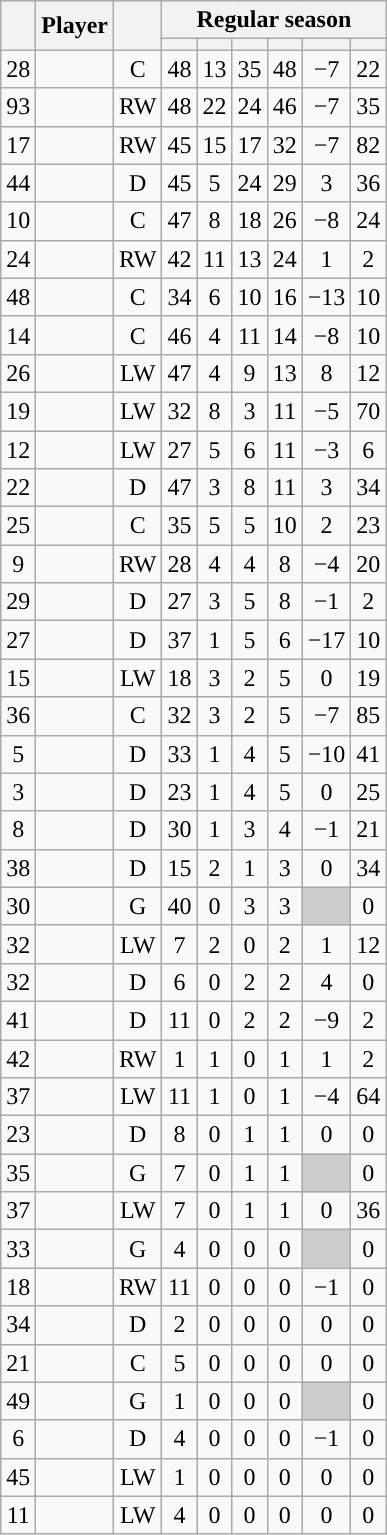<table class="wikitable sortable plainrowheaders" style="text-align:center;">
<tr>
<th scope="col" data-sort-type="number" rowspan="2"></th>
<th scope="col" rowspan="2">Player</th>
<th scope="col" rowspan="2"></th>
<th scope=colgroup colspan=6>Regular season</th>
</tr>
<tr>
<th scope="col" data-sort-type="number"></th>
<th scope="col" data-sort-type="number"></th>
<th scope="col" data-sort-type="number"></th>
<th scope="col" data-sort-type="number"></th>
<th scope="col" data-sort-type="number"></th>
<th scope="col" data-sort-type="number"></th>
</tr>
<tr>
<td scope="row">28</td>
<td align="left"></td>
<td>C</td>
<td>48</td>
<td>13</td>
<td>35</td>
<td>48</td>
<td>−7</td>
<td>22</td>
</tr>
<tr>
<td scope="row">93</td>
<td align="left"></td>
<td>RW</td>
<td>48</td>
<td>22</td>
<td>24</td>
<td>46</td>
<td>−7</td>
<td>35</td>
</tr>
<tr>
<td scope="row">17</td>
<td align="left"></td>
<td>RW</td>
<td>45</td>
<td>15</td>
<td>17</td>
<td>32</td>
<td>−7</td>
<td>82</td>
</tr>
<tr>
<td scope="row">44</td>
<td align="left"></td>
<td>D</td>
<td>45</td>
<td>5</td>
<td>24</td>
<td>29</td>
<td>3</td>
<td>36</td>
</tr>
<tr>
<td scope="row">10</td>
<td align="left"></td>
<td>C</td>
<td>47</td>
<td>8</td>
<td>18</td>
<td>26</td>
<td>−8</td>
<td>24</td>
</tr>
<tr>
<td scope="row">24</td>
<td align="left"></td>
<td>RW</td>
<td>42</td>
<td>11</td>
<td>13</td>
<td>24</td>
<td>1</td>
<td>2</td>
</tr>
<tr>
<td scope="row">48</td>
<td align="left"></td>
<td>C</td>
<td>34</td>
<td>6</td>
<td>10</td>
<td>16</td>
<td>−13</td>
<td>10</td>
</tr>
<tr>
<td scope="row">14</td>
<td align="left"></td>
<td>C</td>
<td>46</td>
<td>4</td>
<td>11</td>
<td>14</td>
<td>−8</td>
<td>10</td>
</tr>
<tr>
<td scope="row">26</td>
<td align="left"></td>
<td>LW</td>
<td>47</td>
<td>4</td>
<td>9</td>
<td>13</td>
<td>8</td>
<td>12</td>
</tr>
<tr>
<td scope="row">19</td>
<td align="left"></td>
<td>LW</td>
<td>32</td>
<td>8</td>
<td>3</td>
<td>11</td>
<td>−5</td>
<td>70</td>
</tr>
<tr>
<td scope="row">12</td>
<td align="left"></td>
<td>LW</td>
<td>27</td>
<td>5</td>
<td>6</td>
<td>11</td>
<td>−3</td>
<td>6</td>
</tr>
<tr>
<td scope="row">22</td>
<td align="left"></td>
<td>D</td>
<td>47</td>
<td>3</td>
<td>8</td>
<td>11</td>
<td>3</td>
<td>34</td>
</tr>
<tr>
<td scope="row">25</td>
<td align="left"></td>
<td>C</td>
<td>35</td>
<td>5</td>
<td>5</td>
<td>10</td>
<td>2</td>
<td>23</td>
</tr>
<tr>
<td scope="row">9</td>
<td align="left"></td>
<td>RW</td>
<td>28</td>
<td>4</td>
<td>4</td>
<td>8</td>
<td>−4</td>
<td>20</td>
</tr>
<tr>
<td scope="row">29</td>
<td align="left"></td>
<td>D</td>
<td>27</td>
<td>3</td>
<td>5</td>
<td>8</td>
<td>−1</td>
<td>2</td>
</tr>
<tr>
<td scope="row">27</td>
<td align="left"></td>
<td>D</td>
<td>37</td>
<td>1</td>
<td>5</td>
<td>6</td>
<td>−17</td>
<td>10</td>
</tr>
<tr>
<td scope="row">15</td>
<td align="left"></td>
<td>LW</td>
<td>18</td>
<td>3</td>
<td>2</td>
<td>5</td>
<td>0</td>
<td>19</td>
</tr>
<tr>
<td scope="row">36</td>
<td align="left"></td>
<td>C</td>
<td>32</td>
<td>3</td>
<td>2</td>
<td>5</td>
<td>−7</td>
<td>85</td>
</tr>
<tr>
<td scope="row">5</td>
<td align="left"></td>
<td>D</td>
<td>33</td>
<td>1</td>
<td>4</td>
<td>5</td>
<td>−10</td>
<td>41</td>
</tr>
<tr>
<td scope="row">3</td>
<td align="left"></td>
<td>D</td>
<td>23</td>
<td>1</td>
<td>4</td>
<td>5</td>
<td>0</td>
<td>25</td>
</tr>
<tr>
<td scope="row">8</td>
<td align="left"></td>
<td>D</td>
<td>30</td>
<td>1</td>
<td>3</td>
<td>4</td>
<td>−1</td>
<td>21</td>
</tr>
<tr>
<td scope="row">38</td>
<td align="left"></td>
<td>D</td>
<td>15</td>
<td>2</td>
<td>1</td>
<td>3</td>
<td>0</td>
<td>34</td>
</tr>
<tr>
<td scope="row">30</td>
<td align="left"></td>
<td>G</td>
<td>40</td>
<td>0</td>
<td>3</td>
<td>3</td>
<td style="background:#ccc"></td>
<td>0</td>
</tr>
<tr>
<td scope="row">32</td>
<td align="left"></td>
<td>LW</td>
<td>7</td>
<td>2</td>
<td>0</td>
<td>2</td>
<td>1</td>
<td>12</td>
</tr>
<tr>
<td scope="row">32</td>
<td align="left"></td>
<td>D</td>
<td>6</td>
<td>0</td>
<td>2</td>
<td>2</td>
<td>4</td>
<td>0</td>
</tr>
<tr>
<td scope="row">41</td>
<td align="left"></td>
<td>D</td>
<td>11</td>
<td>0</td>
<td>2</td>
<td>2</td>
<td>−9</td>
<td>2</td>
</tr>
<tr>
<td scope="row">42</td>
<td align="left"></td>
<td>RW</td>
<td>1</td>
<td>1</td>
<td>0</td>
<td>1</td>
<td>1</td>
<td>2</td>
</tr>
<tr>
<td scope="row">37</td>
<td align="left"></td>
<td>LW</td>
<td>11</td>
<td>1</td>
<td>0</td>
<td>1</td>
<td>−4</td>
<td>64</td>
</tr>
<tr>
<td scope="row">23</td>
<td align="left"></td>
<td>D</td>
<td>8</td>
<td>0</td>
<td>1</td>
<td>1</td>
<td>0</td>
<td>0</td>
</tr>
<tr>
<td scope="row">35</td>
<td align="left"></td>
<td>G</td>
<td>7</td>
<td>0</td>
<td>1</td>
<td>1</td>
<td style="background:#ccc"></td>
<td>0</td>
</tr>
<tr>
<td scope="row">37</td>
<td align="left"></td>
<td>LW</td>
<td>7</td>
<td>0</td>
<td>1</td>
<td>1</td>
<td>0</td>
<td>36</td>
</tr>
<tr>
<td scope="row">33</td>
<td align="left"></td>
<td>G</td>
<td>4</td>
<td>0</td>
<td>0</td>
<td>0</td>
<td style="background:#ccc"></td>
<td>0</td>
</tr>
<tr>
<td scope="row">18</td>
<td align="left"></td>
<td>RW</td>
<td>11</td>
<td>0</td>
<td>0</td>
<td>0</td>
<td>−1</td>
<td>0</td>
</tr>
<tr>
<td scope="row">34</td>
<td align="left"></td>
<td>D</td>
<td>2</td>
<td>0</td>
<td>0</td>
<td>0</td>
<td>0</td>
<td>0</td>
</tr>
<tr>
<td scope="row">21</td>
<td align="left"></td>
<td>C</td>
<td>5</td>
<td>0</td>
<td>0</td>
<td>0</td>
<td>0</td>
<td>0</td>
</tr>
<tr>
<td scope="row">49</td>
<td align="left"></td>
<td>G</td>
<td>1</td>
<td>0</td>
<td>0</td>
<td>0</td>
<td style="background:#ccc"></td>
<td>0</td>
</tr>
<tr>
<td scope="row">6</td>
<td align="left"></td>
<td>D</td>
<td>4</td>
<td>0</td>
<td>0</td>
<td>0</td>
<td>−1</td>
<td>0</td>
</tr>
<tr>
<td scope="row">45</td>
<td align="left"></td>
<td>LW</td>
<td>1</td>
<td>0</td>
<td>0</td>
<td>0</td>
<td>0</td>
<td>0</td>
</tr>
<tr>
<td scope="row">11</td>
<td align="left"></td>
<td>LW</td>
<td>4</td>
<td>0</td>
<td>0</td>
<td>0</td>
<td>0</td>
<td>0</td>
</tr>
</table>
